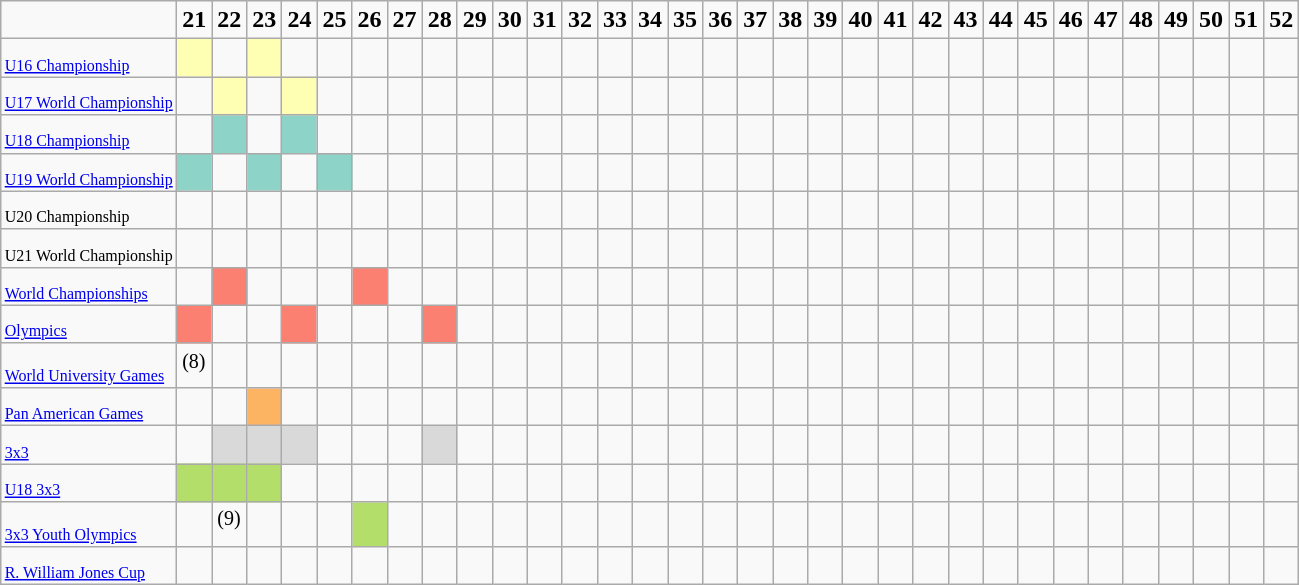<table class="wikitable">
<tr>
<td height="13"></td>
<td><strong>21</strong></td>
<td><strong>22</strong></td>
<td><strong>23</strong></td>
<td><strong>24</strong></td>
<td><strong>25</strong></td>
<td><strong>26</strong></td>
<td><strong>27</strong></td>
<td><strong>28</strong></td>
<td><strong>29</strong></td>
<td><strong>30</strong></td>
<td><strong>31</strong></td>
<td><strong>32</strong></td>
<td><strong>33</strong></td>
<td><strong>34</strong></td>
<td><strong>35</strong></td>
<td><strong>36</strong></td>
<td><strong>37</strong></td>
<td><strong>38</strong></td>
<td><strong>39</strong></td>
<td><strong>40</strong></td>
<td><strong>41</strong></td>
<td><strong>42</strong></td>
<td><strong>43</strong></td>
<td><strong>44</strong></td>
<td><strong>45</strong></td>
<td><strong>46</strong></td>
<td><strong>47</strong></td>
<td><strong>48</strong></td>
<td><strong>49</strong></td>
<td><strong>50</strong></td>
<td><strong>51</strong></td>
<td><strong>52</strong></td>
</tr>
<tr valign="bottom">
<td height="13" style="font-size:8pt"><a href='#'>U16 Championship</a></td>
<td style="background-color:#FFFFB3;color:#FFFFB3"> </td>
<td> </td>
<td style="background-color:#FFFFB3;color:#FFFFB3"> </td>
<td> </td>
<td> </td>
<td> </td>
<td> </td>
<td> </td>
<td> </td>
<td> </td>
<td> </td>
<td> </td>
<td> </td>
<td> </td>
<td> </td>
<td> </td>
<td> </td>
<td> </td>
<td> </td>
<td> </td>
<td> </td>
<td> </td>
<td> </td>
<td> </td>
<td> </td>
<td> </td>
<td> </td>
<td> </td>
<td> </td>
<td> </td>
<td> </td>
<td> </td>
</tr>
<tr valign="bottom">
<td height="13" style="font-size:8pt"><a href='#'>U17 World Championship</a></td>
<td> </td>
<td style="background-color:#FFFFB3;color:#FFFFB3"> </td>
<td> </td>
<td style="background-color:#FFFFB3;color:#FFFFB3"> </td>
<td> </td>
<td> </td>
<td> </td>
<td> </td>
<td> </td>
<td> </td>
<td> </td>
<td> </td>
<td> </td>
<td> </td>
<td> </td>
<td> </td>
<td> </td>
<td> </td>
<td> </td>
<td> </td>
<td> </td>
<td> </td>
<td> </td>
<td> </td>
<td> </td>
<td> </td>
<td> </td>
<td> </td>
<td> </td>
<td> </td>
<td> </td>
<td> </td>
</tr>
<tr valign="bottom">
<td height="13" style="font-size:8pt"><a href='#'>U18 Championship</a></td>
<td> </td>
<td style="background-color:#8DD3C7"></td>
<td> </td>
<td style="background-color:#8DD3C7"></td>
<td> </td>
<td> </td>
<td> </td>
<td> </td>
<td> </td>
<td> </td>
<td> </td>
<td> </td>
<td> </td>
<td> </td>
<td> </td>
<td> </td>
<td> </td>
<td> </td>
<td> </td>
<td> </td>
<td> </td>
<td> </td>
<td> </td>
<td> </td>
<td> </td>
<td> </td>
<td> </td>
<td> </td>
<td> </td>
<td> </td>
<td> </td>
<td> </td>
</tr>
<tr valign="bottom">
<td height="13" style="font-size:8pt"><a href='#'>U19 World Championship</a></td>
<td style="background-color:#8DD3C7"></td>
<td> </td>
<td style="background-color:#8DD3C7"></td>
<td> </td>
<td style="background-color:#8DD3C7"></td>
<td> </td>
<td> </td>
<td> </td>
<td> </td>
<td> </td>
<td> </td>
<td> </td>
<td> </td>
<td> </td>
<td> </td>
<td> </td>
<td> </td>
<td> </td>
<td> </td>
<td> </td>
<td> </td>
<td> </td>
<td> </td>
<td> </td>
<td> </td>
<td> </td>
<td> </td>
<td> </td>
<td> </td>
<td> </td>
<td> </td>
<td> </td>
</tr>
<tr valign="bottom">
<td height="13" style="font-size:8pt">U20 Championship</td>
<td> </td>
<td> </td>
<td> </td>
<td> </td>
<td> </td>
<td> </td>
<td> </td>
<td> </td>
<td> </td>
<td> </td>
<td> </td>
<td> </td>
<td> </td>
<td> </td>
<td> </td>
<td> </td>
<td> </td>
<td> </td>
<td> </td>
<td> </td>
<td> </td>
<td> </td>
<td> </td>
<td> </td>
<td> </td>
<td> </td>
<td> </td>
<td> </td>
<td> </td>
<td> </td>
<td> </td>
<td> </td>
</tr>
<tr valign="bottom">
<td height="13" style="font-size:8pt">U21 World Championship</td>
<td> </td>
<td> </td>
<td> </td>
<td> </td>
<td> </td>
<td> </td>
<td> </td>
<td> </td>
<td> </td>
<td> </td>
<td> </td>
<td> </td>
<td> </td>
<td> </td>
<td> </td>
<td> </td>
<td> </td>
<td> </td>
<td> </td>
<td> </td>
<td> </td>
<td> </td>
<td> </td>
<td> </td>
<td> </td>
<td> </td>
<td> </td>
<td> </td>
<td> </td>
<td> </td>
<td> </td>
<td> </td>
</tr>
<tr valign="bottom">
<td height="13" style="font-size:8pt"><a href='#'>World Championships</a></td>
<td> </td>
<td style="background-color:#FB8072"></td>
<td> </td>
<td> </td>
<td> </td>
<td style="background-color:#FB8072"></td>
<td> </td>
<td> </td>
<td> </td>
<td> </td>
<td> </td>
<td> </td>
<td> </td>
<td> </td>
<td> </td>
<td> </td>
<td> </td>
<td> </td>
<td> </td>
<td> </td>
<td> </td>
<td> </td>
<td> </td>
<td> </td>
<td> </td>
<td> </td>
<td> </td>
<td> </td>
<td> </td>
<td> </td>
<td> </td>
<td> </td>
</tr>
<tr valign="bottom">
<td height="13" style="font-size:8pt"><a href='#'>Olympics</a></td>
<td style="background-color:#FB8072"></td>
<td> </td>
<td> </td>
<td style="background-color:#FB8072"></td>
<td> </td>
<td> </td>
<td> </td>
<td style="background-color:#FB8072"></td>
<td> </td>
<td> </td>
<td> </td>
<td> </td>
<td> </td>
<td> </td>
<td> </td>
<td> </td>
<td> </td>
<td> </td>
<td> </td>
<td> </td>
<td> </td>
<td> </td>
<td> </td>
<td> </td>
<td> </td>
<td> </td>
<td> </td>
<td> </td>
<td> </td>
<td> </td>
<td> </td>
<td> </td>
</tr>
<tr valign="bottom">
<td height="14" style="font-size:8pt"><a href='#'>World University Games</a></td>
<td><sup>(8)</sup></td>
<td> </td>
<td> </td>
<td> </td>
<td> </td>
<td> </td>
<td> </td>
<td> </td>
<td> </td>
<td> </td>
<td> </td>
<td> </td>
<td> </td>
<td> </td>
<td> </td>
<td> </td>
<td> </td>
<td> </td>
<td> </td>
<td> </td>
<td> </td>
<td> </td>
<td> </td>
<td> </td>
<td> </td>
<td> </td>
<td> </td>
<td> </td>
<td> </td>
<td> </td>
<td> </td>
<td> </td>
</tr>
<tr valign="bottom">
<td height="13" style="font-size:8pt"><a href='#'>Pan American Games</a></td>
<td> </td>
<td> </td>
<td style="background-color:#FDB462"> </td>
<td> </td>
<td> </td>
<td> </td>
<td> </td>
<td> </td>
<td> </td>
<td> </td>
<td> </td>
<td> </td>
<td> </td>
<td> </td>
<td> </td>
<td> </td>
<td> </td>
<td> </td>
<td> </td>
<td> </td>
<td> </td>
<td> </td>
<td> </td>
<td> </td>
<td> </td>
<td> </td>
<td> </td>
<td> </td>
<td> </td>
<td> </td>
<td> </td>
<td> </td>
</tr>
<tr valign="bottom">
<td height="13" style="font-size:8pt"><a href='#'>3x3</a></td>
<td> </td>
<td style="background-color:#D9D9D9"> </td>
<td style="background-color:#D9D9D9"> </td>
<td style="background-color:#D9D9D9"> </td>
<td> </td>
<td> </td>
<td> </td>
<td style="background-color:#D9D9D9"> </td>
<td> </td>
<td> </td>
<td> </td>
<td> </td>
<td> </td>
<td> </td>
<td> </td>
<td> </td>
<td> </td>
<td> </td>
<td> </td>
<td> </td>
<td> </td>
<td> </td>
<td> </td>
<td> </td>
<td> </td>
<td> </td>
<td> </td>
<td> </td>
<td> </td>
<td> </td>
<td> </td>
<td> </td>
</tr>
<tr valign="bottom">
<td height="13" style="font-size:8pt"><a href='#'>U18 3x3</a></td>
<td style="background-color:#B3DE69"> </td>
<td style="background-color:#B3DE69"> </td>
<td style="background-color:#B3DE69"> </td>
<td> </td>
<td> </td>
<td> </td>
<td> </td>
<td> </td>
<td> </td>
<td> </td>
<td> </td>
<td> </td>
<td> </td>
<td> </td>
<td> </td>
<td> </td>
<td> </td>
<td> </td>
<td> </td>
<td> </td>
<td> </td>
<td> </td>
<td> </td>
<td> </td>
<td> </td>
<td> </td>
<td> </td>
<td> </td>
<td> </td>
<td> </td>
<td> </td>
<td> </td>
</tr>
<tr valign="bottom">
<td height="13" style="font-size:8pt"><a href='#'>3x3 Youth Olympics</a></td>
<td> </td>
<td><sup>(9)</sup></td>
<td> </td>
<td> </td>
<td> </td>
<td style="background-color:#B3DE69"> </td>
<td> </td>
<td> </td>
<td> </td>
<td> </td>
<td> </td>
<td> </td>
<td> </td>
<td> </td>
<td> </td>
<td> </td>
<td> </td>
<td> </td>
<td> </td>
<td> </td>
<td> </td>
<td> </td>
<td> </td>
<td> </td>
<td> </td>
<td> </td>
<td> </td>
<td> </td>
<td> </td>
<td> </td>
<td> </td>
<td> </td>
</tr>
<tr valign="bottom">
<td height="13" style="font-size:8pt"><a href='#'>R. William Jones Cup</a></td>
<td> </td>
<td> </td>
<td> </td>
<td> </td>
<td> </td>
<td> </td>
<td> </td>
<td> </td>
<td> </td>
<td> </td>
<td> </td>
<td> </td>
<td> </td>
<td> </td>
<td> </td>
<td> </td>
<td> </td>
<td> </td>
<td> </td>
<td> </td>
<td> </td>
<td> </td>
<td> </td>
<td> </td>
<td> </td>
<td> </td>
<td> </td>
<td> </td>
<td> </td>
<td> </td>
<td> </td>
<td> </td>
</tr>
</table>
